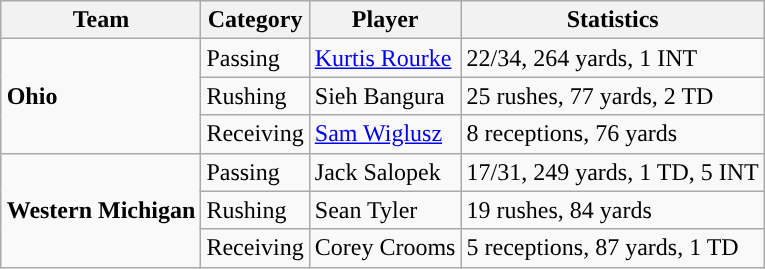<table class="wikitable" style="float: right;">
<tr>
<th>Team</th>
<th>Category</th>
<th>Player</th>
<th>Statistics</th>
</tr>
<tr>
<td rowspan=3><strong>Ohio</strong></td>
<td>Passing</td>
<td><a href='#'>Kurtis Rourke</a></td>
<td>22/34, 264 yards, 1 INT</td>
</tr>
<tr>
<td>Rushing</td>
<td>Sieh Bangura</td>
<td>25 rushes, 77 yards, 2 TD</td>
</tr>
<tr>
<td>Receiving</td>
<td><a href='#'>Sam Wiglusz</a></td>
<td>8 receptions, 76 yards</td>
</tr>
<tr>
<td rowspan=3><strong>Western Michigan</strong></td>
<td>Passing</td>
<td>Jack Salopek</td>
<td>17/31, 249 yards, 1 TD, 5 INT</td>
</tr>
<tr>
<td>Rushing</td>
<td>Sean Tyler</td>
<td>19 rushes, 84 yards</td>
</tr>
<tr>
<td>Receiving</td>
<td>Corey Crooms</td>
<td>5 receptions, 87 yards, 1 TD</td>
</tr>
</table>
